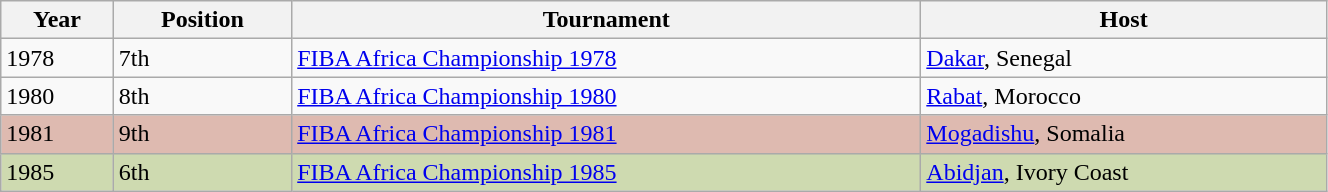<table class="wikitable" width=70%>
<tr>
<th>Year</th>
<th>Position</th>
<th>Tournament</th>
<th>Host</th>
</tr>
<tr valign="top" bgcolor=>
<td>1978</td>
<td>7th</td>
<td><a href='#'>FIBA Africa Championship 1978</a></td>
<td><a href='#'>Dakar</a>, Senegal</td>
</tr>
<tr valign="top" bgcolor=>
<td>1980</td>
<td>8th</td>
<td><a href='#'>FIBA Africa Championship 1980</a></td>
<td><a href='#'>Rabat</a>, Morocco</td>
</tr>
<tr valign="top" bgcolor="#DEBAB0">
<td>1981</td>
<td>9th</td>
<td><a href='#'>FIBA Africa Championship 1981</a></td>
<td><a href='#'>Mogadishu</a>, Somalia</td>
</tr>
<tr valign="top" bgcolor="#CEDAB0">
<td>1985</td>
<td>6th</td>
<td><a href='#'>FIBA Africa Championship 1985</a></td>
<td><a href='#'>Abidjan</a>, Ivory Coast</td>
</tr>
</table>
